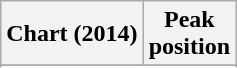<table class="wikitable sortable plainrowheaders" style="text-align:center;">
<tr>
<th scope="col">Chart (2014)</th>
<th scope="col">Peak<br>position</th>
</tr>
<tr>
</tr>
<tr ->
</tr>
<tr>
</tr>
<tr>
</tr>
<tr>
</tr>
<tr>
</tr>
</table>
